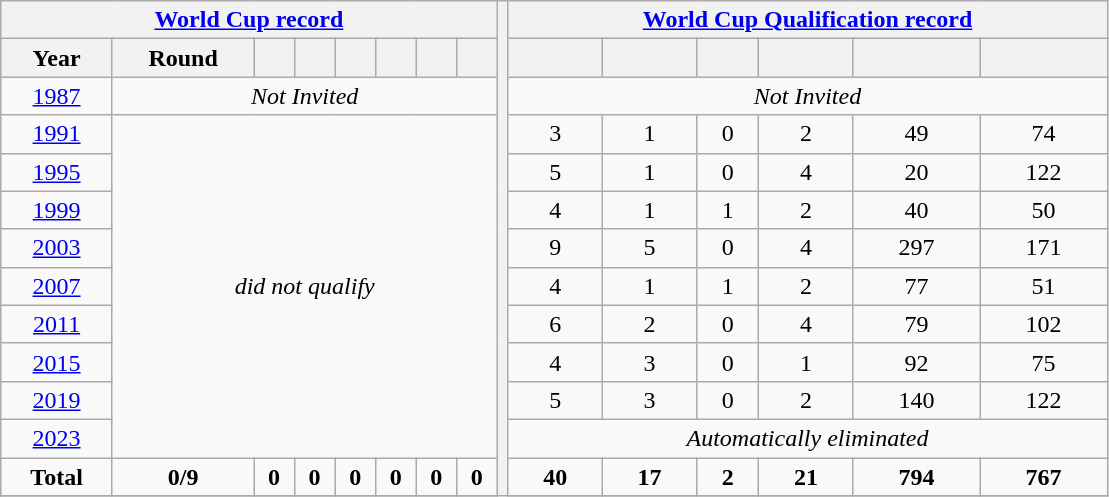<table class="wikitable" style="text-align: center;">
<tr>
<th colspan=8><a href='#'>World Cup record</a></th>
<th width=1% rowspan=25></th>
<th colspan=6><a href='#'>World Cup Qualification record</a></th>
</tr>
<tr>
<th>Year</th>
<th>Round</th>
<th></th>
<th></th>
<th></th>
<th></th>
<th></th>
<th></th>
<th></th>
<th></th>
<th></th>
<th></th>
<th></th>
<th></th>
</tr>
<tr>
<td> <a href='#'>1987</a></td>
<td colspan=7><em>Not Invited</em></td>
<td colspan=6><em>Not Invited</em></td>
</tr>
<tr>
<td> <a href='#'>1991</a></td>
<td rowspan=9 colspan=7><em>did not qualify</em></td>
<td>3</td>
<td>1</td>
<td>0</td>
<td>2</td>
<td>49</td>
<td>74</td>
</tr>
<tr>
<td> <a href='#'>1995</a></td>
<td>5</td>
<td>1</td>
<td>0</td>
<td>4</td>
<td>20</td>
<td>122</td>
</tr>
<tr>
<td> <a href='#'>1999</a></td>
<td>4</td>
<td>1</td>
<td>1</td>
<td>2</td>
<td>40</td>
<td>50</td>
</tr>
<tr>
<td> <a href='#'>2003</a></td>
<td>9</td>
<td>5</td>
<td>0</td>
<td>4</td>
<td>297</td>
<td>171</td>
</tr>
<tr>
<td> <a href='#'>2007</a></td>
<td>4</td>
<td>1</td>
<td>1</td>
<td>2</td>
<td>77</td>
<td>51</td>
</tr>
<tr>
<td> <a href='#'>2011</a></td>
<td>6</td>
<td>2</td>
<td>0</td>
<td>4</td>
<td>79</td>
<td>102</td>
</tr>
<tr>
<td> <a href='#'>2015</a></td>
<td>4</td>
<td>3</td>
<td>0</td>
<td>1</td>
<td>92</td>
<td>75</td>
</tr>
<tr>
<td> <a href='#'>2019</a></td>
<td>5</td>
<td>3</td>
<td>0</td>
<td>2</td>
<td>140</td>
<td>122</td>
</tr>
<tr>
<td> <a href='#'>2023</a></td>
<td colspan=6><em>Automatically eliminated</em></td>
</tr>
<tr>
<td><strong>Total</strong></td>
<td><strong>0/9</strong></td>
<td><strong>0</strong></td>
<td><strong>0</strong></td>
<td><strong>0</strong></td>
<td><strong>0</strong></td>
<td><strong>0</strong></td>
<td><strong>0</strong></td>
<td><strong>40</strong></td>
<td><strong>17</strong></td>
<td><strong>2</strong></td>
<td><strong>21</strong></td>
<td><strong>794</strong></td>
<td><strong>767</strong></td>
</tr>
<tr>
</tr>
</table>
